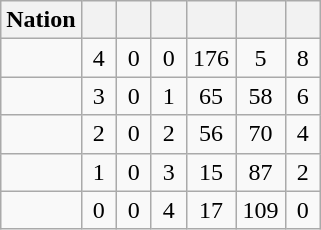<table class="wikitable" style="text-align:center;">
<tr>
<th>Nation</th>
<th style="width:1em;"></th>
<th style="width:1em;"></th>
<th style="width:1em;"></th>
<th style="width:1.6em;"></th>
<th style="width:1.6em;"></th>
<th style="width:1em;"></th>
</tr>
<tr>
<td align=left></td>
<td>4</td>
<td>0</td>
<td>0</td>
<td>176</td>
<td>5</td>
<td>8</td>
</tr>
<tr>
<td align=left></td>
<td>3</td>
<td>0</td>
<td>1</td>
<td>65</td>
<td>58</td>
<td>6</td>
</tr>
<tr>
<td align=left></td>
<td>2</td>
<td>0</td>
<td>2</td>
<td>56</td>
<td>70</td>
<td>4</td>
</tr>
<tr>
<td align=left style="padding-right: 1px;"></td>
<td>1</td>
<td>0</td>
<td>3</td>
<td>15</td>
<td>87</td>
<td>2</td>
</tr>
<tr>
<td align=left></td>
<td>0</td>
<td>0</td>
<td>4</td>
<td>17</td>
<td>109</td>
<td>0</td>
</tr>
</table>
